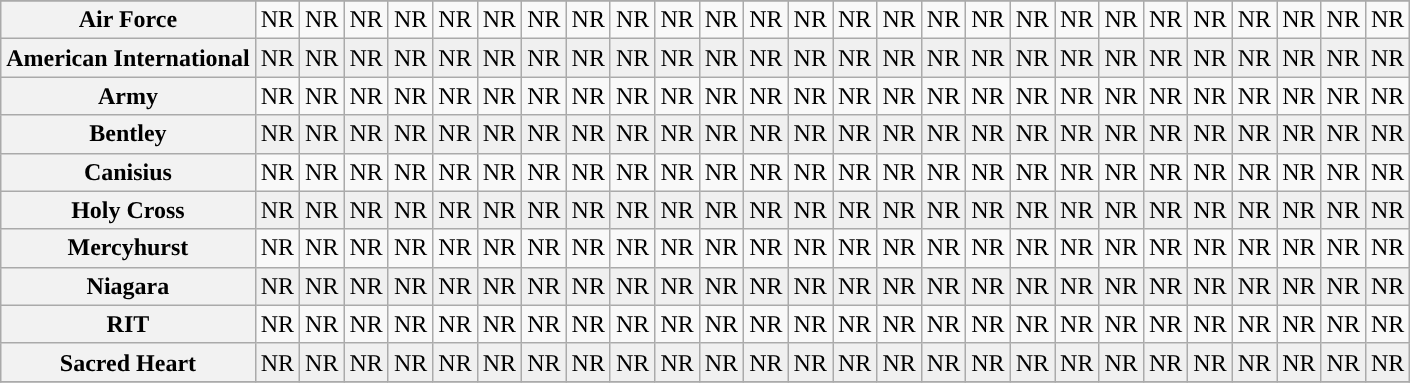<table class="wikitable sortable" style="text-align: center;">
<tr>
</tr>
<tr>
<th>Air Force</th>
<td>NR</td>
<td>NR</td>
<td>NR</td>
<td>NR</td>
<td>NR</td>
<td>NR</td>
<td>NR</td>
<td>NR</td>
<td>NR</td>
<td>NR</td>
<td>NR</td>
<td>NR</td>
<td>NR</td>
<td>NR</td>
<td>NR</td>
<td>NR</td>
<td>NR</td>
<td>NR</td>
<td>NR</td>
<td>NR</td>
<td>NR</td>
<td>NR</td>
<td>NR</td>
<td>NR</td>
<td>NR</td>
<td>NR</td>
</tr>
<tr bgcolor=f0f0f0>
<th>American International</th>
<td>NR</td>
<td>NR</td>
<td>NR</td>
<td>NR</td>
<td>NR</td>
<td>NR</td>
<td>NR</td>
<td>NR</td>
<td>NR</td>
<td>NR</td>
<td>NR</td>
<td>NR</td>
<td>NR</td>
<td>NR</td>
<td>NR</td>
<td>NR</td>
<td>NR</td>
<td>NR</td>
<td>NR</td>
<td>NR</td>
<td>NR</td>
<td>NR</td>
<td>NR</td>
<td>NR</td>
<td>NR</td>
<td>NR</td>
</tr>
<tr>
<th>Army</th>
<td>NR</td>
<td>NR</td>
<td>NR</td>
<td>NR</td>
<td>NR</td>
<td>NR</td>
<td>NR</td>
<td>NR</td>
<td>NR</td>
<td>NR</td>
<td>NR</td>
<td>NR</td>
<td>NR</td>
<td>NR</td>
<td>NR</td>
<td>NR</td>
<td>NR</td>
<td>NR</td>
<td>NR</td>
<td>NR</td>
<td>NR</td>
<td>NR</td>
<td>NR</td>
<td>NR</td>
<td>NR</td>
<td>NR</td>
</tr>
<tr bgcolor=f0f0f0>
<th>Bentley</th>
<td>NR</td>
<td>NR</td>
<td>NR</td>
<td>NR</td>
<td>NR</td>
<td>NR</td>
<td>NR</td>
<td>NR</td>
<td>NR</td>
<td>NR</td>
<td>NR</td>
<td>NR</td>
<td>NR</td>
<td>NR</td>
<td>NR</td>
<td>NR</td>
<td>NR</td>
<td>NR</td>
<td>NR</td>
<td>NR</td>
<td>NR</td>
<td>NR</td>
<td>NR</td>
<td>NR</td>
<td>NR</td>
<td>NR</td>
</tr>
<tr>
<th>Canisius</th>
<td>NR</td>
<td>NR</td>
<td>NR</td>
<td>NR</td>
<td>NR</td>
<td>NR</td>
<td>NR</td>
<td>NR</td>
<td>NR</td>
<td>NR</td>
<td>NR</td>
<td>NR</td>
<td>NR</td>
<td>NR</td>
<td>NR</td>
<td>NR</td>
<td>NR</td>
<td>NR</td>
<td>NR</td>
<td>NR</td>
<td>NR</td>
<td>NR</td>
<td>NR</td>
<td>NR</td>
<td>NR</td>
<td>NR</td>
</tr>
<tr bgcolor=f0f0f0>
<th>Holy Cross</th>
<td>NR</td>
<td>NR</td>
<td>NR</td>
<td>NR</td>
<td>NR</td>
<td>NR</td>
<td>NR</td>
<td>NR</td>
<td>NR</td>
<td>NR</td>
<td>NR</td>
<td>NR</td>
<td>NR</td>
<td>NR</td>
<td>NR</td>
<td>NR</td>
<td>NR</td>
<td>NR</td>
<td>NR</td>
<td>NR</td>
<td>NR</td>
<td>NR</td>
<td>NR</td>
<td>NR</td>
<td>NR</td>
<td>NR</td>
</tr>
<tr>
<th>Mercyhurst</th>
<td>NR</td>
<td>NR</td>
<td>NR</td>
<td>NR</td>
<td>NR</td>
<td>NR</td>
<td>NR</td>
<td>NR</td>
<td>NR</td>
<td>NR</td>
<td>NR</td>
<td>NR</td>
<td>NR</td>
<td>NR</td>
<td>NR</td>
<td>NR</td>
<td>NR</td>
<td>NR</td>
<td>NR</td>
<td>NR</td>
<td>NR</td>
<td>NR</td>
<td>NR</td>
<td>NR</td>
<td>NR</td>
<td>NR</td>
</tr>
<tr bgcolor=f0f0f0>
<th>Niagara</th>
<td>NR</td>
<td>NR</td>
<td>NR</td>
<td>NR</td>
<td>NR</td>
<td>NR</td>
<td>NR</td>
<td>NR</td>
<td>NR</td>
<td>NR</td>
<td>NR</td>
<td>NR</td>
<td>NR</td>
<td>NR</td>
<td>NR</td>
<td>NR</td>
<td>NR</td>
<td>NR</td>
<td>NR</td>
<td>NR</td>
<td>NR</td>
<td>NR</td>
<td>NR</td>
<td>NR</td>
<td>NR</td>
<td>NR</td>
</tr>
<tr>
<th>RIT</th>
<td>NR</td>
<td>NR</td>
<td>NR</td>
<td>NR</td>
<td>NR</td>
<td>NR</td>
<td>NR</td>
<td>NR</td>
<td>NR</td>
<td>NR</td>
<td>NR</td>
<td>NR</td>
<td>NR</td>
<td>NR</td>
<td>NR</td>
<td>NR</td>
<td>NR</td>
<td>NR</td>
<td>NR</td>
<td>NR</td>
<td>NR</td>
<td>NR</td>
<td>NR</td>
<td>NR</td>
<td>NR</td>
<td>NR</td>
</tr>
<tr bgcolor=f0f0f0>
<th>Sacred Heart</th>
<td>NR</td>
<td>NR</td>
<td>NR</td>
<td>NR</td>
<td>NR</td>
<td>NR</td>
<td>NR</td>
<td>NR</td>
<td>NR</td>
<td>NR</td>
<td>NR</td>
<td>NR</td>
<td>NR</td>
<td>NR</td>
<td>NR</td>
<td>NR</td>
<td>NR</td>
<td>NR</td>
<td>NR</td>
<td>NR</td>
<td>NR</td>
<td>NR</td>
<td>NR</td>
<td>NR</td>
<td>NR</td>
<td>NR</td>
</tr>
<tr>
</tr>
</table>
